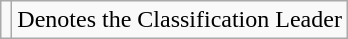<table class="wikitable">
<tr>
<td></td>
<td>Denotes the Classification Leader</td>
</tr>
</table>
